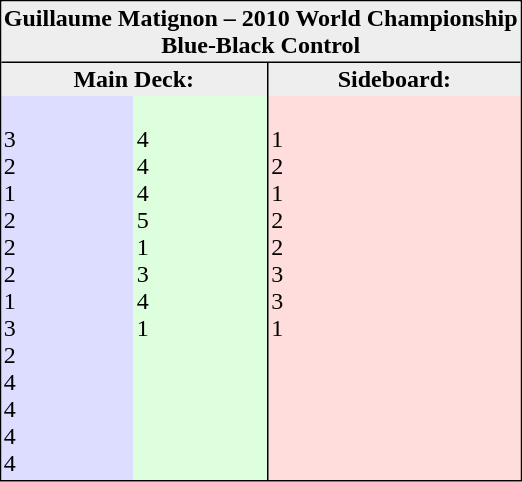<table align="right" border="0" cellspacing="0" cellpadding="2" style="border: 1px solid black; margin-left: 1ex;">
<tr>
<th colspan="3" style="background-color: #eee; border-bottom: 1px solid black;">Guillaume Matignon – 2010 World Championship<br>Blue-Black Control</th>
</tr>
<tr style="background-color: #eee;">
<th colspan="2">Main Deck:</th>
<th style="border-left: 1px solid black;">Sideboard:</th>
</tr>
<tr valign="top">
<td style="background-color: #ddf;"><br>3 <br>
2 <br>1 <br>
2 <br>
2 <br>
2 <br>
1 <br>
3 <br>
2 <br>
4 <br>
4 <br>
4 <br>
4 <br></td>
<td style="background-color: #dfd;"><br>4 <br>
4 <br>
4 <br>
5 <br>
1 <br>
3 <br>
4 <br>
1 <br></td>
<td style="background-color: #fdd; border-left: 1px solid black;"><br>1 <br>
2 <br>
1 <br>
2 <br>
2 <br>
3 <br>
3 <br>
1 <br></td>
</tr>
</table>
